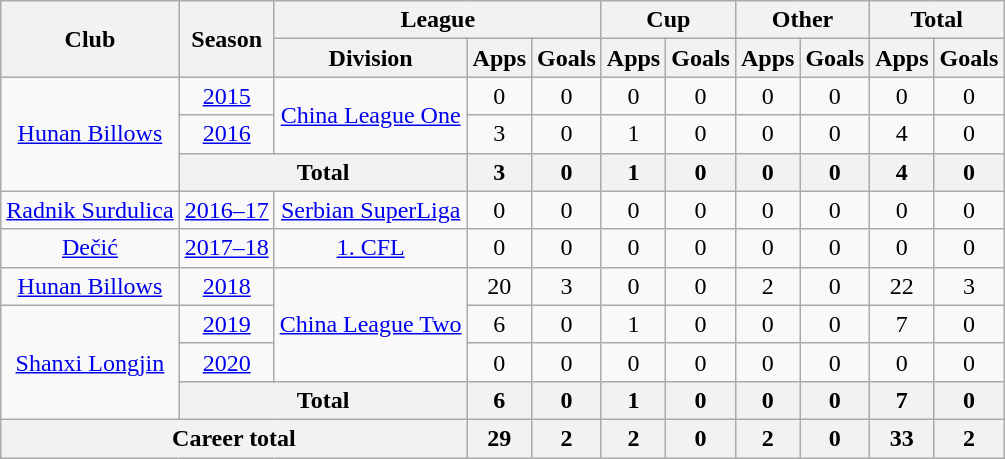<table class="wikitable" style="text-align: center">
<tr>
<th rowspan="2">Club</th>
<th rowspan="2">Season</th>
<th colspan="3">League</th>
<th colspan="2">Cup</th>
<th colspan="2">Other</th>
<th colspan="2">Total</th>
</tr>
<tr>
<th>Division</th>
<th>Apps</th>
<th>Goals</th>
<th>Apps</th>
<th>Goals</th>
<th>Apps</th>
<th>Goals</th>
<th>Apps</th>
<th>Goals</th>
</tr>
<tr>
<td rowspan="3"><a href='#'>Hunan Billows</a></td>
<td><a href='#'>2015</a></td>
<td rowspan="2"><a href='#'>China League One</a></td>
<td>0</td>
<td>0</td>
<td>0</td>
<td>0</td>
<td>0</td>
<td>0</td>
<td>0</td>
<td>0</td>
</tr>
<tr>
<td><a href='#'>2016</a></td>
<td>3</td>
<td>0</td>
<td>1</td>
<td>0</td>
<td>0</td>
<td>0</td>
<td>4</td>
<td>0</td>
</tr>
<tr>
<th colspan="2">Total</th>
<th>3</th>
<th>0</th>
<th>1</th>
<th>0</th>
<th>0</th>
<th>0</th>
<th>4</th>
<th>0</th>
</tr>
<tr>
<td><a href='#'>Radnik Surdulica</a></td>
<td><a href='#'>2016–17</a></td>
<td><a href='#'>Serbian SuperLiga</a></td>
<td>0</td>
<td>0</td>
<td>0</td>
<td>0</td>
<td>0</td>
<td>0</td>
<td>0</td>
<td>0</td>
</tr>
<tr>
<td><a href='#'>Dečić</a></td>
<td><a href='#'>2017–18</a></td>
<td><a href='#'>1. CFL</a></td>
<td>0</td>
<td>0</td>
<td>0</td>
<td>0</td>
<td>0</td>
<td>0</td>
<td>0</td>
<td>0</td>
</tr>
<tr>
<td><a href='#'>Hunan Billows</a></td>
<td><a href='#'>2018</a></td>
<td rowspan="3"><a href='#'>China League Two</a></td>
<td>20</td>
<td>3</td>
<td>0</td>
<td>0</td>
<td>2</td>
<td>0</td>
<td>22</td>
<td>3</td>
</tr>
<tr>
<td rowspan="3"><a href='#'>Shanxi Longjin</a></td>
<td><a href='#'>2019</a></td>
<td>6</td>
<td>0</td>
<td>1</td>
<td>0</td>
<td>0</td>
<td>0</td>
<td>7</td>
<td>0</td>
</tr>
<tr>
<td><a href='#'>2020</a></td>
<td>0</td>
<td>0</td>
<td>0</td>
<td>0</td>
<td>0</td>
<td>0</td>
<td>0</td>
<td>0</td>
</tr>
<tr>
<th colspan="2">Total</th>
<th>6</th>
<th>0</th>
<th>1</th>
<th>0</th>
<th>0</th>
<th>0</th>
<th>7</th>
<th>0</th>
</tr>
<tr>
<th colspan="3">Career total</th>
<th>29</th>
<th>2</th>
<th>2</th>
<th>0</th>
<th>2</th>
<th>0</th>
<th>33</th>
<th>2</th>
</tr>
</table>
